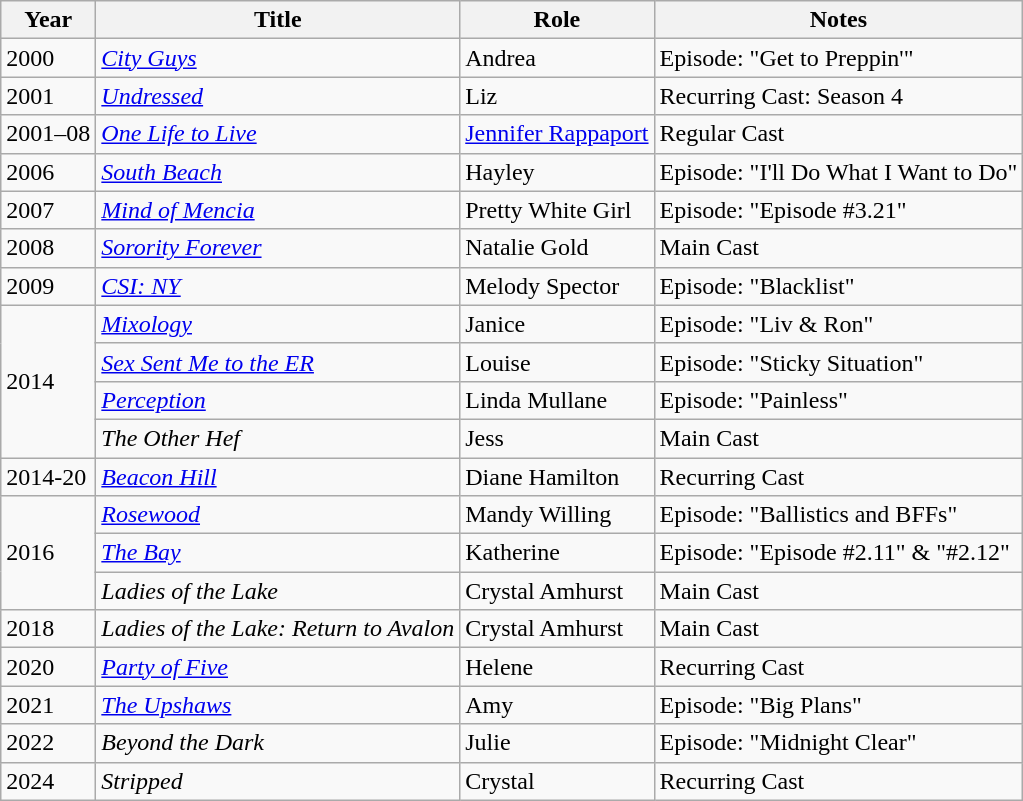<table class="wikitable sortable">
<tr>
<th>Year</th>
<th>Title</th>
<th>Role</th>
<th>Notes</th>
</tr>
<tr>
<td>2000</td>
<td><em><a href='#'>City Guys</a></em></td>
<td>Andrea</td>
<td>Episode: "Get to Preppin'"</td>
</tr>
<tr>
<td>2001</td>
<td><em><a href='#'>Undressed</a></em></td>
<td>Liz</td>
<td>Recurring Cast: Season 4</td>
</tr>
<tr>
<td>2001–08</td>
<td><em><a href='#'>One Life to Live</a></em></td>
<td><a href='#'>Jennifer Rappaport</a></td>
<td>Regular Cast</td>
</tr>
<tr>
<td>2006</td>
<td><em><a href='#'>South Beach</a></em></td>
<td>Hayley</td>
<td>Episode: "I'll Do What I Want to Do"</td>
</tr>
<tr>
<td>2007</td>
<td><em><a href='#'>Mind of Mencia</a></em></td>
<td>Pretty White Girl</td>
<td>Episode: "Episode #3.21"</td>
</tr>
<tr>
<td>2008</td>
<td><em><a href='#'>Sorority Forever</a></em></td>
<td>Natalie Gold</td>
<td>Main Cast</td>
</tr>
<tr>
<td>2009</td>
<td><em><a href='#'>CSI: NY</a></em></td>
<td>Melody Spector</td>
<td>Episode: "Blacklist"</td>
</tr>
<tr>
<td rowspan="4">2014</td>
<td><em><a href='#'>Mixology</a></em></td>
<td>Janice</td>
<td>Episode: "Liv & Ron"</td>
</tr>
<tr>
<td><em><a href='#'>Sex Sent Me to the ER</a></em></td>
<td>Louise</td>
<td>Episode: "Sticky Situation"</td>
</tr>
<tr>
<td><em><a href='#'>Perception</a></em></td>
<td>Linda Mullane</td>
<td>Episode: "Painless"</td>
</tr>
<tr>
<td><em>The Other Hef</em></td>
<td>Jess</td>
<td>Main Cast</td>
</tr>
<tr>
<td>2014-20</td>
<td><em><a href='#'>Beacon Hill</a></em></td>
<td>Diane Hamilton</td>
<td>Recurring Cast</td>
</tr>
<tr>
<td rowspan="3">2016</td>
<td><em><a href='#'>Rosewood</a></em></td>
<td>Mandy Willing</td>
<td>Episode: "Ballistics and BFFs" </td>
</tr>
<tr>
<td><em><a href='#'>The Bay</a></em></td>
<td>Katherine</td>
<td>Episode: "Episode #2.11" & "#2.12"</td>
</tr>
<tr>
<td><em>Ladies of the Lake</em></td>
<td>Crystal Amhurst</td>
<td>Main Cast</td>
</tr>
<tr>
<td>2018</td>
<td><em>Ladies of the Lake: Return to Avalon</em></td>
<td>Crystal Amhurst</td>
<td>Main Cast</td>
</tr>
<tr>
<td>2020</td>
<td><em><a href='#'>Party of Five</a></em></td>
<td>Helene</td>
<td>Recurring Cast</td>
</tr>
<tr>
<td>2021</td>
<td><em><a href='#'>The Upshaws</a></em></td>
<td>Amy</td>
<td>Episode: "Big Plans"</td>
</tr>
<tr>
<td>2022</td>
<td><em>Beyond the Dark</em></td>
<td>Julie</td>
<td>Episode: "Midnight Clear"</td>
</tr>
<tr>
<td>2024</td>
<td><em>Stripped</em></td>
<td>Crystal</td>
<td>Recurring Cast</td>
</tr>
</table>
